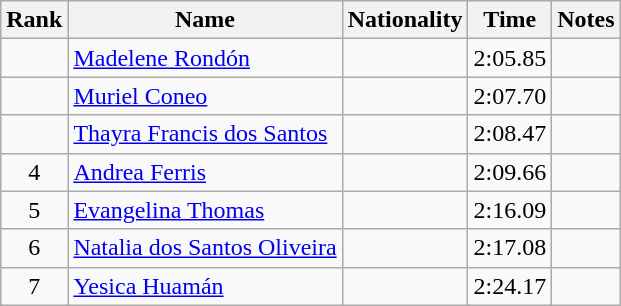<table class="wikitable sortable" style="text-align:center">
<tr>
<th>Rank</th>
<th>Name</th>
<th>Nationality</th>
<th>Time</th>
<th>Notes</th>
</tr>
<tr>
<td align=center></td>
<td align=left><a href='#'>Madelene Rondón</a></td>
<td align=left></td>
<td>2:05.85</td>
<td></td>
</tr>
<tr>
<td align=center></td>
<td align=left><a href='#'>Muriel Coneo</a></td>
<td align=left></td>
<td>2:07.70</td>
<td></td>
</tr>
<tr>
<td align=center></td>
<td align=left><a href='#'>Thayra Francis dos Santos</a></td>
<td align=left></td>
<td>2:08.47</td>
<td></td>
</tr>
<tr>
<td align=center>4</td>
<td align=left><a href='#'>Andrea Ferris</a></td>
<td align=left></td>
<td>2:09.66</td>
<td></td>
</tr>
<tr>
<td align=center>5</td>
<td align=left><a href='#'>Evangelina Thomas</a></td>
<td align=left></td>
<td>2:16.09</td>
<td></td>
</tr>
<tr>
<td align=center>6</td>
<td align=left><a href='#'>Natalia dos Santos Oliveira</a></td>
<td align=left></td>
<td>2:17.08</td>
<td></td>
</tr>
<tr>
<td align=center>7</td>
<td align=left><a href='#'>Yesica Huamán</a></td>
<td align=left></td>
<td>2:24.17</td>
<td></td>
</tr>
</table>
